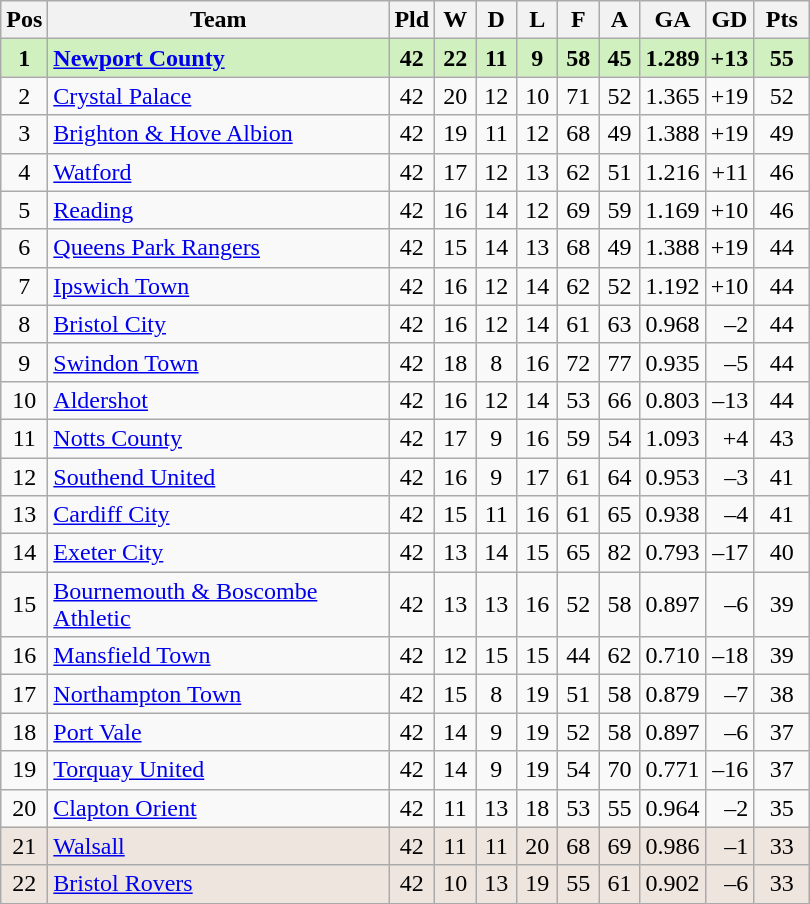<table class="wikitable" style="text-align: center;">
<tr>
<th width=20>Pos</th>
<th width=220>Team</th>
<th width=20>Pld</th>
<th width=20>W</th>
<th width=20>D</th>
<th width=20>L</th>
<th width=20>F</th>
<th width=20>A</th>
<th width=20>GA</th>
<th width=25>GD</th>
<th width=30>Pts</th>
</tr>
<tr style="background:#D0F0C0;">
<td><strong>1</strong></td>
<td align="left"><strong><a href='#'>Newport County</a></strong></td>
<td><strong>42</strong></td>
<td><strong>22</strong></td>
<td><strong>11</strong></td>
<td><strong>9</strong></td>
<td><strong>58</strong></td>
<td><strong>45</strong></td>
<td><strong>1.289</strong></td>
<td align="right"><strong>+13</strong></td>
<td><strong>55</strong></td>
</tr>
<tr>
<td>2</td>
<td align="left"><a href='#'>Crystal Palace</a></td>
<td>42</td>
<td>20</td>
<td>12</td>
<td>10</td>
<td>71</td>
<td>52</td>
<td>1.365</td>
<td align="right">+19</td>
<td>52</td>
</tr>
<tr>
<td>3</td>
<td align="left"><a href='#'>Brighton & Hove Albion</a></td>
<td>42</td>
<td>19</td>
<td>11</td>
<td>12</td>
<td>68</td>
<td>49</td>
<td>1.388</td>
<td align="right">+19</td>
<td>49</td>
</tr>
<tr>
<td>4</td>
<td align="left"><a href='#'>Watford</a></td>
<td>42</td>
<td>17</td>
<td>12</td>
<td>13</td>
<td>62</td>
<td>51</td>
<td>1.216</td>
<td align="right">+11</td>
<td>46</td>
</tr>
<tr>
<td>5</td>
<td align="left"><a href='#'>Reading</a></td>
<td>42</td>
<td>16</td>
<td>14</td>
<td>12</td>
<td>69</td>
<td>59</td>
<td>1.169</td>
<td align="right">+10</td>
<td>46</td>
</tr>
<tr>
<td>6</td>
<td align="left"><a href='#'>Queens Park Rangers</a></td>
<td>42</td>
<td>15</td>
<td>14</td>
<td>13</td>
<td>68</td>
<td>49</td>
<td>1.388</td>
<td align="right">+19</td>
<td>44</td>
</tr>
<tr>
<td>7</td>
<td align="left"><a href='#'>Ipswich Town</a></td>
<td>42</td>
<td>16</td>
<td>12</td>
<td>14</td>
<td>62</td>
<td>52</td>
<td>1.192</td>
<td align="right">+10</td>
<td>44</td>
</tr>
<tr>
<td>8</td>
<td align="left"><a href='#'>Bristol City</a></td>
<td>42</td>
<td>16</td>
<td>12</td>
<td>14</td>
<td>61</td>
<td>63</td>
<td>0.968</td>
<td align="right">–2</td>
<td>44</td>
</tr>
<tr>
<td>9</td>
<td align="left"><a href='#'>Swindon Town</a></td>
<td>42</td>
<td>18</td>
<td>8</td>
<td>16</td>
<td>72</td>
<td>77</td>
<td>0.935</td>
<td align="right">–5</td>
<td>44</td>
</tr>
<tr>
<td>10</td>
<td align="left"><a href='#'>Aldershot</a></td>
<td>42</td>
<td>16</td>
<td>12</td>
<td>14</td>
<td>53</td>
<td>66</td>
<td>0.803</td>
<td align="right">–13</td>
<td>44</td>
</tr>
<tr>
<td>11</td>
<td align="left"><a href='#'>Notts County</a></td>
<td>42</td>
<td>17</td>
<td>9</td>
<td>16</td>
<td>59</td>
<td>54</td>
<td>1.093</td>
<td align="right">+4</td>
<td>43</td>
</tr>
<tr>
<td>12</td>
<td align="left"><a href='#'>Southend United</a></td>
<td>42</td>
<td>16</td>
<td>9</td>
<td>17</td>
<td>61</td>
<td>64</td>
<td>0.953</td>
<td align="right">–3</td>
<td>41</td>
</tr>
<tr>
<td>13</td>
<td align="left"><a href='#'>Cardiff City</a></td>
<td>42</td>
<td>15</td>
<td>11</td>
<td>16</td>
<td>61</td>
<td>65</td>
<td>0.938</td>
<td align="right">–4</td>
<td>41</td>
</tr>
<tr>
<td>14</td>
<td align="left"><a href='#'>Exeter City</a></td>
<td>42</td>
<td>13</td>
<td>14</td>
<td>15</td>
<td>65</td>
<td>82</td>
<td>0.793</td>
<td align="right">–17</td>
<td>40</td>
</tr>
<tr>
<td>15</td>
<td align="left"><a href='#'>Bournemouth & Boscombe Athletic</a></td>
<td>42</td>
<td>13</td>
<td>13</td>
<td>16</td>
<td>52</td>
<td>58</td>
<td>0.897</td>
<td align="right">–6</td>
<td>39</td>
</tr>
<tr>
<td>16</td>
<td align="left"><a href='#'>Mansfield Town</a></td>
<td>42</td>
<td>12</td>
<td>15</td>
<td>15</td>
<td>44</td>
<td>62</td>
<td>0.710</td>
<td align="right">–18</td>
<td>39</td>
</tr>
<tr>
<td>17</td>
<td align="left"><a href='#'>Northampton Town</a></td>
<td>42</td>
<td>15</td>
<td>8</td>
<td>19</td>
<td>51</td>
<td>58</td>
<td>0.879</td>
<td align="right">–7</td>
<td>38</td>
</tr>
<tr>
<td>18</td>
<td align="left"><a href='#'>Port Vale</a></td>
<td>42</td>
<td>14</td>
<td>9</td>
<td>19</td>
<td>52</td>
<td>58</td>
<td>0.897</td>
<td align="right">–6</td>
<td>37</td>
</tr>
<tr>
<td>19</td>
<td align="left"><a href='#'>Torquay United</a></td>
<td>42</td>
<td>14</td>
<td>9</td>
<td>19</td>
<td>54</td>
<td>70</td>
<td>0.771</td>
<td align="right">–16</td>
<td>37</td>
</tr>
<tr>
<td>20</td>
<td align="left"><a href='#'>Clapton Orient</a></td>
<td>42</td>
<td>11</td>
<td>13</td>
<td>18</td>
<td>53</td>
<td>55</td>
<td>0.964</td>
<td align="right">–2</td>
<td>35</td>
</tr>
<tr style="background:#eee5de;">
<td>21</td>
<td align="left"><a href='#'>Walsall</a></td>
<td>42</td>
<td>11</td>
<td>11</td>
<td>20</td>
<td>68</td>
<td>69</td>
<td>0.986</td>
<td align="right">–1</td>
<td>33</td>
</tr>
<tr style="background:#eee5de;">
<td>22</td>
<td align="left"><a href='#'>Bristol Rovers</a></td>
<td>42</td>
<td>10</td>
<td>13</td>
<td>19</td>
<td>55</td>
<td>61</td>
<td>0.902</td>
<td align="right">–6</td>
<td>33</td>
</tr>
</table>
